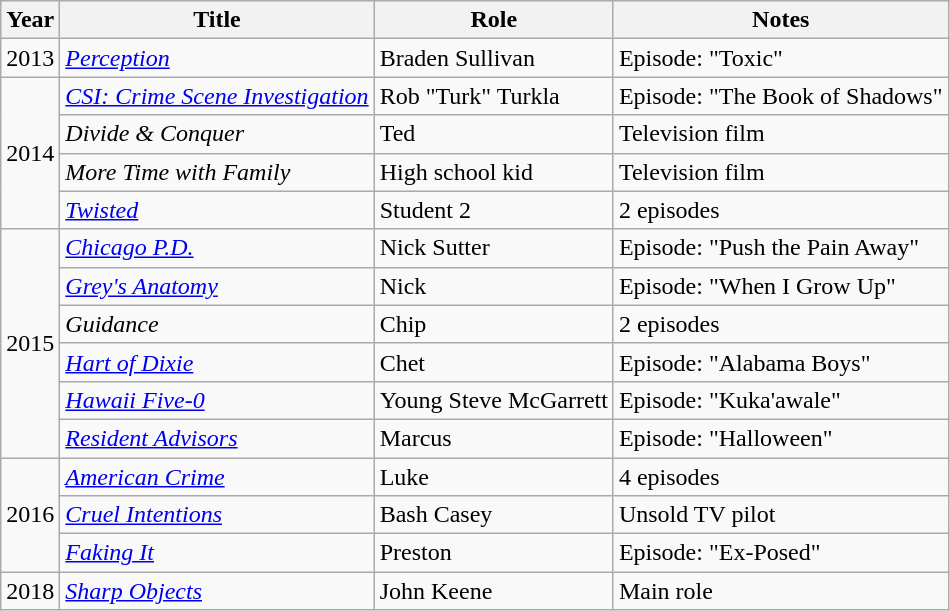<table class="wikitable sortable">
<tr>
<th>Year</th>
<th>Title</th>
<th>Role</th>
<th class="unsortable">Notes</th>
</tr>
<tr>
<td>2013</td>
<td><em><a href='#'>Perception</a></em></td>
<td>Braden Sullivan</td>
<td>Episode: "Toxic"</td>
</tr>
<tr>
<td rowspan="4">2014</td>
<td><em><a href='#'>CSI: Crime Scene Investigation</a></em></td>
<td>Rob "Turk" Turkla</td>
<td>Episode: "The Book of Shadows"</td>
</tr>
<tr>
<td><em>Divide & Conquer</em></td>
<td>Ted</td>
<td>Television film</td>
</tr>
<tr>
<td><em>More Time with Family</em></td>
<td>High school kid</td>
<td>Television film</td>
</tr>
<tr>
<td><em><a href='#'>Twisted</a></em></td>
<td>Student 2</td>
<td>2 episodes</td>
</tr>
<tr>
<td rowspan="6">2015</td>
<td><em><a href='#'>Chicago P.D.</a></em></td>
<td>Nick Sutter</td>
<td>Episode: "Push the Pain Away"</td>
</tr>
<tr>
<td><em><a href='#'>Grey's Anatomy</a></em></td>
<td>Nick</td>
<td>Episode: "When I Grow Up"</td>
</tr>
<tr>
<td><em>Guidance</em></td>
<td>Chip</td>
<td>2 episodes</td>
</tr>
<tr>
<td><em><a href='#'>Hart of Dixie</a></em></td>
<td>Chet</td>
<td>Episode: "Alabama Boys"</td>
</tr>
<tr>
<td><em><a href='#'>Hawaii Five-0</a></em></td>
<td>Young Steve McGarrett</td>
<td>Episode: "Kuka'awale"</td>
</tr>
<tr>
<td><em><a href='#'>Resident Advisors</a></em></td>
<td>Marcus</td>
<td>Episode: "Halloween"</td>
</tr>
<tr>
<td rowspan="3">2016</td>
<td><em><a href='#'>American Crime</a></em></td>
<td>Luke</td>
<td>4 episodes</td>
</tr>
<tr>
<td><em><a href='#'>Cruel Intentions</a></em></td>
<td>Bash Casey</td>
<td>Unsold TV pilot</td>
</tr>
<tr>
<td><em><a href='#'>Faking It</a></em></td>
<td>Preston</td>
<td>Episode: "Ex-Posed"</td>
</tr>
<tr>
<td>2018</td>
<td><em><a href='#'>Sharp Objects</a></em></td>
<td>John Keene</td>
<td>Main role</td>
</tr>
</table>
